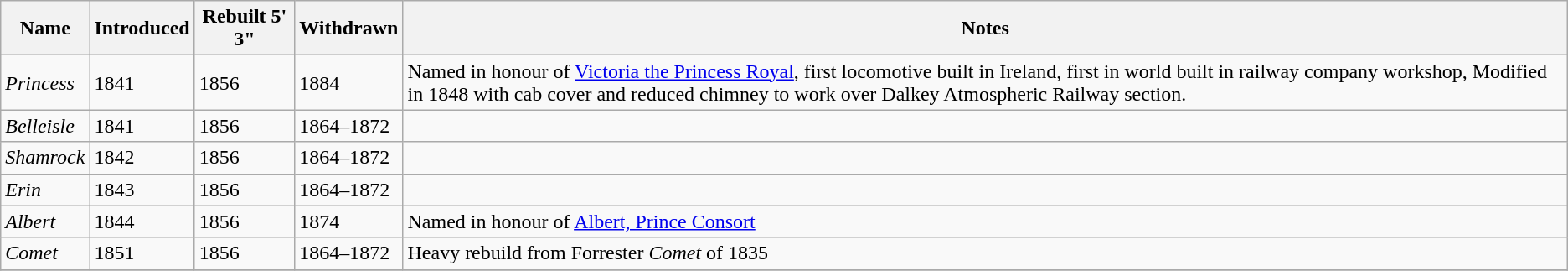<table class="wikitable">
<tr>
<th>Name</th>
<th>Introduced</th>
<th>Rebuilt 5' 3"</th>
<th>Withdrawn</th>
<th>Notes</th>
</tr>
<tr>
<td><em>Princess</em></td>
<td>1841</td>
<td>1856</td>
<td>1884</td>
<td>Named in honour of <a href='#'>Victoria the Princess Royal</a>, first locomotive built in Ireland, first in world built in railway company workshop, Modified in 1848 with cab cover and reduced chimney to work over Dalkey Atmospheric Railway section.</td>
</tr>
<tr>
<td><em>Belleisle</em></td>
<td>1841</td>
<td>1856</td>
<td>1864–1872</td>
<td></td>
</tr>
<tr>
<td><em>Shamrock</em></td>
<td>1842</td>
<td>1856</td>
<td>1864–1872</td>
<td></td>
</tr>
<tr>
<td><em>Erin</em></td>
<td>1843</td>
<td>1856</td>
<td>1864–1872</td>
<td></td>
</tr>
<tr>
<td><em>Albert</em></td>
<td>1844</td>
<td>1856</td>
<td>1874</td>
<td>Named in honour of <a href='#'>Albert, Prince Consort</a></td>
</tr>
<tr>
<td><em>Comet</em></td>
<td>1851</td>
<td>1856</td>
<td>1864–1872</td>
<td>Heavy rebuild from Forrester <em>Comet</em> of 1835</td>
</tr>
<tr>
</tr>
</table>
